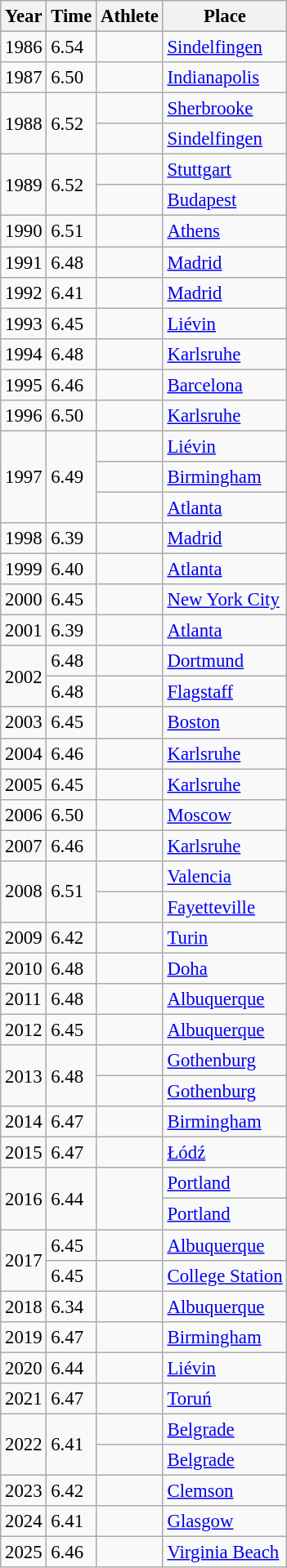<table class="wikitable sortable" style="font-size:95%;">
<tr>
<th>Year</th>
<th>Time</th>
<th>Athlete</th>
<th>Place</th>
</tr>
<tr>
<td>1986</td>
<td>6.54</td>
<td align=left></td>
<td><a href='#'>Sindelfingen</a></td>
</tr>
<tr>
<td>1987</td>
<td>6.50</td>
<td align=left></td>
<td><a href='#'>Indianapolis</a></td>
</tr>
<tr>
<td rowspan=2>1988</td>
<td rowspan=2>6.52</td>
<td align=left></td>
<td><a href='#'>Sherbrooke</a></td>
</tr>
<tr>
<td align=left></td>
<td><a href='#'>Sindelfingen</a></td>
</tr>
<tr>
<td rowspan=2>1989</td>
<td rowspan=2>6.52</td>
<td align=left></td>
<td><a href='#'>Stuttgart</a></td>
</tr>
<tr>
<td align=left></td>
<td><a href='#'>Budapest</a></td>
</tr>
<tr>
<td>1990</td>
<td>6.51</td>
<td align=left></td>
<td><a href='#'>Athens</a></td>
</tr>
<tr>
<td>1991</td>
<td>6.48</td>
<td align=left></td>
<td><a href='#'>Madrid</a></td>
</tr>
<tr>
<td>1992</td>
<td>6.41</td>
<td align=left></td>
<td><a href='#'>Madrid</a></td>
</tr>
<tr>
<td>1993</td>
<td>6.45</td>
<td align=left></td>
<td><a href='#'>Liévin</a></td>
</tr>
<tr>
<td>1994</td>
<td>6.48</td>
<td align=left></td>
<td><a href='#'>Karlsruhe</a></td>
</tr>
<tr>
<td>1995</td>
<td>6.46</td>
<td align=left></td>
<td><a href='#'>Barcelona</a></td>
</tr>
<tr>
<td>1996</td>
<td>6.50</td>
<td align=left></td>
<td><a href='#'>Karlsruhe</a></td>
</tr>
<tr>
<td rowspan=3>1997</td>
<td rowspan=3>6.49</td>
<td align=left></td>
<td><a href='#'>Liévin</a></td>
</tr>
<tr>
<td align=left></td>
<td><a href='#'>Birmingham</a></td>
</tr>
<tr>
<td align=left></td>
<td><a href='#'>Atlanta</a></td>
</tr>
<tr>
<td>1998</td>
<td>6.39</td>
<td align=left></td>
<td><a href='#'>Madrid</a></td>
</tr>
<tr>
<td>1999</td>
<td>6.40</td>
<td align=left></td>
<td><a href='#'>Atlanta</a></td>
</tr>
<tr>
<td>2000</td>
<td>6.45</td>
<td align=left></td>
<td><a href='#'>New York City</a></td>
</tr>
<tr>
<td>2001</td>
<td>6.39</td>
<td align=left></td>
<td><a href='#'>Atlanta</a></td>
</tr>
<tr>
<td rowspan=2>2002</td>
<td>6.48</td>
<td align=left></td>
<td><a href='#'>Dortmund</a></td>
</tr>
<tr>
<td>6.48 </td>
<td align=left></td>
<td><a href='#'>Flagstaff</a></td>
</tr>
<tr>
<td>2003</td>
<td>6.45</td>
<td align=left></td>
<td><a href='#'>Boston</a></td>
</tr>
<tr>
<td>2004</td>
<td>6.46</td>
<td align=left></td>
<td><a href='#'>Karlsruhe</a></td>
</tr>
<tr>
<td>2005</td>
<td>6.45</td>
<td align=left></td>
<td><a href='#'>Karlsruhe</a></td>
</tr>
<tr>
<td>2006</td>
<td>6.50</td>
<td align=left></td>
<td><a href='#'>Moscow</a></td>
</tr>
<tr>
<td>2007</td>
<td>6.46</td>
<td align=left></td>
<td><a href='#'>Karlsruhe</a></td>
</tr>
<tr>
<td rowspan=2>2008</td>
<td rowspan=2>6.51</td>
<td align=left></td>
<td><a href='#'>Valencia</a></td>
</tr>
<tr>
<td align=left></td>
<td><a href='#'>Fayetteville</a></td>
</tr>
<tr>
<td>2009</td>
<td>6.42</td>
<td align=left></td>
<td><a href='#'>Turin</a></td>
</tr>
<tr>
<td>2010</td>
<td>6.48</td>
<td align=left></td>
<td><a href='#'>Doha</a></td>
</tr>
<tr>
<td>2011</td>
<td>6.48 </td>
<td align=left></td>
<td><a href='#'>Albuquerque</a></td>
</tr>
<tr>
<td>2012</td>
<td>6.45 </td>
<td align=left></td>
<td><a href='#'>Albuquerque</a></td>
</tr>
<tr>
<td rowspan=2>2013</td>
<td rowspan=2>6.48</td>
<td align=left></td>
<td><a href='#'>Gothenburg</a></td>
</tr>
<tr>
<td align=left></td>
<td><a href='#'>Gothenburg</a></td>
</tr>
<tr>
<td>2014</td>
<td>6.47</td>
<td align=left></td>
<td><a href='#'>Birmingham</a></td>
</tr>
<tr>
<td>2015</td>
<td>6.47</td>
<td align=left></td>
<td><a href='#'>Łódź</a></td>
</tr>
<tr>
<td rowspan=2>2016</td>
<td rowspan=2>6.44</td>
<td align=left rowspan=2></td>
<td><a href='#'>Portland</a></td>
</tr>
<tr>
<td><a href='#'>Portland</a></td>
</tr>
<tr>
<td rowspan=2>2017</td>
<td>6.45 </td>
<td align=left></td>
<td><a href='#'>Albuquerque</a></td>
</tr>
<tr>
<td>6.45</td>
<td align=left></td>
<td><a href='#'>College Station</a></td>
</tr>
<tr>
<td>2018</td>
<td>6.34 </td>
<td align=left></td>
<td><a href='#'>Albuquerque</a></td>
</tr>
<tr>
<td>2019</td>
<td>6.47</td>
<td align=left></td>
<td><a href='#'>Birmingham</a></td>
</tr>
<tr>
<td>2020</td>
<td>6.44</td>
<td align=left></td>
<td><a href='#'>Liévin</a></td>
</tr>
<tr>
<td>2021</td>
<td>6.47</td>
<td align=left></td>
<td><a href='#'>Toruń</a></td>
</tr>
<tr>
<td rowspan=2>2022</td>
<td rowspan=2>6.41</td>
<td align=left></td>
<td><a href='#'>Belgrade</a></td>
</tr>
<tr>
<td align=left></td>
<td><a href='#'>Belgrade</a></td>
</tr>
<tr>
<td>2023</td>
<td>6.42</td>
<td align=left></td>
<td><a href='#'>Clemson</a></td>
</tr>
<tr>
<td>2024</td>
<td>6.41</td>
<td align=left></td>
<td><a href='#'>Glasgow</a></td>
</tr>
<tr>
<td>2025</td>
<td>6.46</td>
<td align=left></td>
<td><a href='#'>Virginia Beach</a></td>
</tr>
</table>
